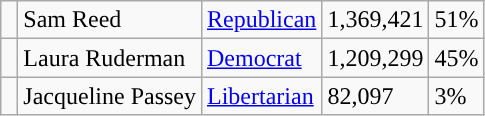<table class="wikitable">
<tr>
<td style="background-color:"> </td>
<td>Sam Reed</td>
<td><a href='#'>Republican</a></td>
<td>1,369,421</td>
<td>51%</td>
</tr>
<tr>
<td style="background-color:"> </td>
<td>Laura Ruderman</td>
<td><a href='#'>Democrat</a></td>
<td>1,209,299</td>
<td>45%</td>
</tr>
<tr>
<td style="background-color:"> </td>
<td>Jacqueline Passey</td>
<td><a href='#'>Libertarian</a></td>
<td>82,097</td>
<td>3%</td>
</tr>
</table>
